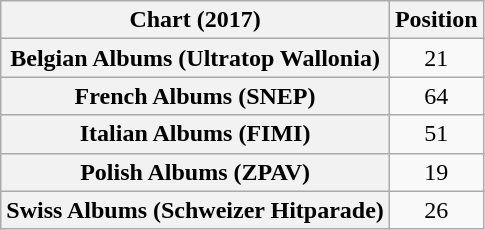<table class="wikitable plainrowheaders sortable" style="text-align:center">
<tr>
<th scope="col">Chart (2017)</th>
<th scope="col">Position</th>
</tr>
<tr>
<th scope="row">Belgian Albums (Ultratop Wallonia)</th>
<td>21</td>
</tr>
<tr>
<th scope="row">French Albums (SNEP)</th>
<td>64</td>
</tr>
<tr>
<th scope="row">Italian Albums (FIMI)</th>
<td>51</td>
</tr>
<tr>
<th scope="row">Polish Albums (ZPAV)</th>
<td>19</td>
</tr>
<tr>
<th scope="row">Swiss Albums (Schweizer Hitparade)</th>
<td>26</td>
</tr>
</table>
